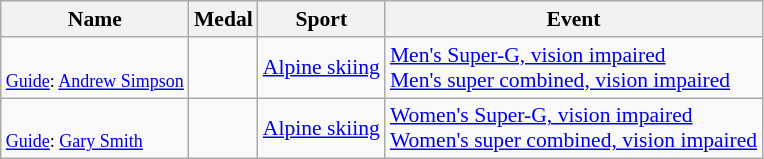<table class="wikitable sortable" style="font-size:90%">
<tr>
<th>Name</th>
<th>Medal</th>
<th>Sport</th>
<th>Event</th>
</tr>
<tr>
<td><br><small><a href='#'>Guide</a>: <a href='#'>Andrew Simpson</a></small></td>
<td><br></td>
<td><a href='#'>Alpine skiing</a></td>
<td><a href='#'>Men's Super-G, vision impaired</a><br><a href='#'>Men's super combined, vision impaired</a></td>
</tr>
<tr>
<td><br><small><a href='#'>Guide</a>: <a href='#'>Gary Smith</a></small></td>
<td><br></td>
<td><a href='#'>Alpine skiing</a></td>
<td><a href='#'>Women's Super-G, vision impaired</a><br><a href='#'>Women's super combined, vision impaired</a></td>
</tr>
</table>
